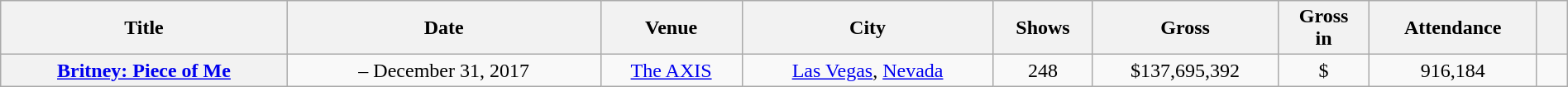<table class="wikitable plainrowheaders" style="text-align:center;" width=100%>
<tr>
<th scope="col">Title</th>
<th scope="col" width=20%>Date</th>
<th scope="col">Venue</th>
<th scope="col">City</th>
<th scope="col">Shows</th>
<th scope="col">Gross</th>
<th scope="col">Gross <br>in </th>
<th scope="col">Attendance</th>
<th scope="col" width=2% class="unsortable"></th>
</tr>
<tr>
<th scope="row"><a href='#'>Britney: Piece of Me</a></th>
<td> – December 31, 2017</td>
<td><a href='#'>The AXIS</a></td>
<td><a href='#'>Las Vegas</a>, <a href='#'>Nevada</a></td>
<td>248</td>
<td>$137,695,392</td>
<td>$</td>
<td>916,184</td>
<td></td>
</tr>
</table>
